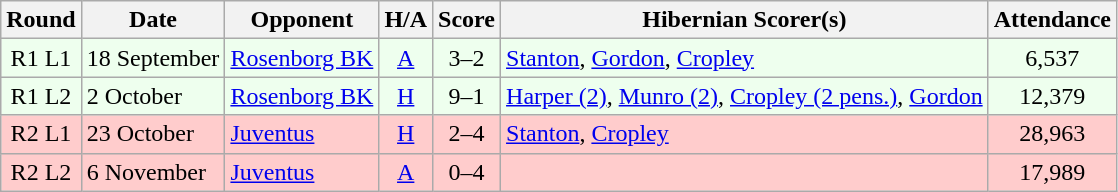<table class="wikitable" style="text-align:center">
<tr>
<th>Round</th>
<th>Date</th>
<th>Opponent</th>
<th>H/A</th>
<th>Score</th>
<th>Hibernian Scorer(s)</th>
<th>Attendance</th>
</tr>
<tr bgcolor=#EEFFEE>
<td>R1 L1</td>
<td align=left>18 September</td>
<td align=left> <a href='#'>Rosenborg BK</a></td>
<td><a href='#'>A</a></td>
<td>3–2</td>
<td align=left><a href='#'>Stanton</a>, <a href='#'>Gordon</a>, <a href='#'>Cropley</a></td>
<td>6,537</td>
</tr>
<tr bgcolor=#EEFFEE>
<td>R1 L2</td>
<td align=left>2 October</td>
<td align=left> <a href='#'>Rosenborg BK</a></td>
<td><a href='#'>H</a></td>
<td>9–1</td>
<td align=left><a href='#'>Harper (2)</a>, <a href='#'>Munro (2)</a>, <a href='#'>Cropley (2 pens.)</a>, <a href='#'>Gordon</a></td>
<td>12,379</td>
</tr>
<tr bgcolor=#FFCCCC>
<td>R2 L1</td>
<td align=left>23 October</td>
<td align=left> <a href='#'>Juventus</a></td>
<td><a href='#'>H</a></td>
<td>2–4</td>
<td align=left><a href='#'>Stanton</a>, <a href='#'>Cropley</a></td>
<td>28,963</td>
</tr>
<tr bgcolor=#FFCCCC>
<td>R2 L2</td>
<td align=left>6 November</td>
<td align=left> <a href='#'>Juventus</a></td>
<td><a href='#'>A</a></td>
<td>0–4</td>
<td align=left></td>
<td>17,989</td>
</tr>
</table>
